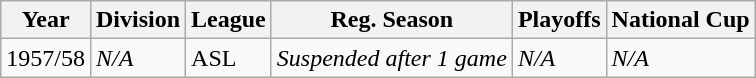<table class="wikitable">
<tr>
<th>Year</th>
<th>Division</th>
<th>League</th>
<th>Reg. Season</th>
<th>Playoffs</th>
<th>National Cup</th>
</tr>
<tr>
<td>1957/58</td>
<td><em>N/A</em></td>
<td>ASL</td>
<td><em>Suspended after 1 game</em></td>
<td><em>N/A</em></td>
<td><em>N/A</em></td>
</tr>
</table>
